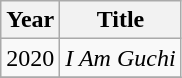<table class="wikitable">
<tr>
<th>Year</th>
<th>Title</th>
</tr>
<tr>
<td>2020</td>
<td><em>I Am Guchi</em></td>
</tr>
<tr>
</tr>
</table>
